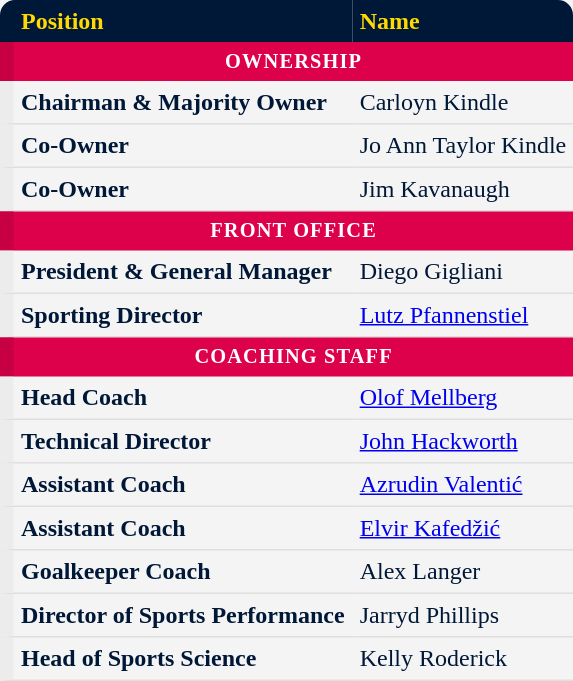<table cellpadding="5" cellspacing="0" style="display:inline-table; color:#001837; text-align:center; border: 0; background-color: #f4f4f4;">
<tr>
<th style="border: 0; border-left: 9px solid #001837; background:#001837; color:#ffd901; text-align:left;border-top-left-radius: 10px;">Position</th>
<th style="background:#001837; color:#ffd901; text-align:left; border: 0; border-top-right-radius: 10px;">Name</th>
</tr>
<tr>
<th colspan="5" style="border: 0; border-left: 9px solid #c60042; background:#DD004A; color:#ffffff;font-size: 85%; text-align:center; letter-spacing: 0.75px"><strong>OWNERSHIP</strong></th>
</tr>
<tr>
<td align="left" style="border-bottom:1px solid #dfdfdf; border-left: 9px solid #ececec"><strong>Chairman & Majority Owner</strong></td>
<td style="border-bottom:1px solid #dfdfdf; white-space: nowrap;" align="left"> Carloyn Kindle</td>
</tr>
<tr>
<td align="left" style="border-bottom:1px solid #dfdfdf; border-left: 9px solid #ececec"><strong>Co-Owner</strong></td>
<td style="border-bottom:1px solid #dfdfdf; white-space: nowrap;" align="left"> Jo Ann Taylor Kindle</td>
</tr>
<tr>
<td align="left" style="border-bottom:1px solid #dfdfdf; border-left: 9px solid #ececec"><strong>Co-Owner</strong></td>
<td style="border-bottom:1px solid #dfdfdf; white-space: nowrap;" align="left"> Jim Kavanaugh</td>
</tr>
<tr>
<th colspan="5" style="border: 0; border-left: 9px solid #c60042; background:#DD004A; color:#ffffff;font-size: 85%; text-align:center; letter-spacing: 0.75px"><strong>FRONT OFFICE</strong></th>
</tr>
<tr>
<td align="left" style="border-bottom:1px solid #dfdfdf; border-left: 9px solid #ececec"><strong>President & General Manager</strong></td>
<td style="border-bottom:1px solid #dfdfdf; white-space: nowrap;" align="left"> Diego Gigliani</td>
</tr>
<tr>
<td align="left" style="border-bottom:1px solid #dfdfdf; border-left: 9px solid #ececec"><strong>Sporting Director</strong></td>
<td style="border-bottom:1px solid #dfdfdf; white-space: nowrap;" align="left"> <a href='#'>Lutz Pfannenstiel</a></td>
</tr>
<tr>
<th colspan="5" style="border: 0; border-left: 9px solid #c60042; background:#DD004A; color:#ffffff;font-size: 85%; text-align:center; letter-spacing: 0.75px"><strong>COACHING STAFF</strong></th>
</tr>
<tr>
<td align="left" style="border-bottom:1px solid #dfdfdf; border-left: 9px solid #ececec"><strong>Head Coach</strong></td>
<td style="border-bottom:1px solid #dfdfdf; white-space: nowrap;" align="left"> <a href='#'>Olof Mellberg</a></td>
</tr>
<tr>
<td align="left" style="border-bottom:1px solid #dfdfdf; border-left: 9px solid #ececec"><strong>Technical Director</strong></td>
<td style="border-bottom:1px solid #dfdfdf; white-space: nowrap;" align="left"> <a href='#'>John Hackworth</a></td>
</tr>
<tr>
<td align="left" style="border-bottom:1px solid #dfdfdf; border-left: 9px solid #ececec"><strong>Assistant Coach</strong></td>
<td style="border-bottom:1px solid #dfdfdf; white-space: nowrap;" align="left"> <a href='#'>Azrudin Valentić</a></td>
</tr>
<tr>
<td align="left" style="border-bottom:1px solid #dfdfdf; border-left: 9px solid #ececec"><strong>Assistant Coach</strong></td>
<td style="border-bottom:1px solid #dfdfdf; white-space: nowrap;" align="left"> <a href='#'>Elvir Kafedžić</a></td>
</tr>
<tr>
<td align="left" style="border-bottom:1px solid #dfdfdf; border-left: 9px solid #ececec"><strong>Goalkeeper Coach</strong></td>
<td style="border-bottom:1px solid #dfdfdf; white-space: nowrap;" align="left"> Alex Langer</td>
</tr>
<tr>
<td align="left" style="border-bottom:1px solid #dfdfdf; border-left: 9px solid #ececec"><strong>Director of Sports Performance</strong></td>
<td style="border-bottom:1px solid #dfdfdf; white-space: nowrap;" align="left"> Jarryd Phillips</td>
</tr>
<tr>
<td align="left" style="border-bottom:1px solid #dfdfdf; border-left: 9px solid #ececec"><strong>Head of Sports Science</strong></td>
<td style="border-bottom:1px solid #dfdfdf; white-space: nowrap;" align="left"> Kelly Roderick</td>
</tr>
</table>
